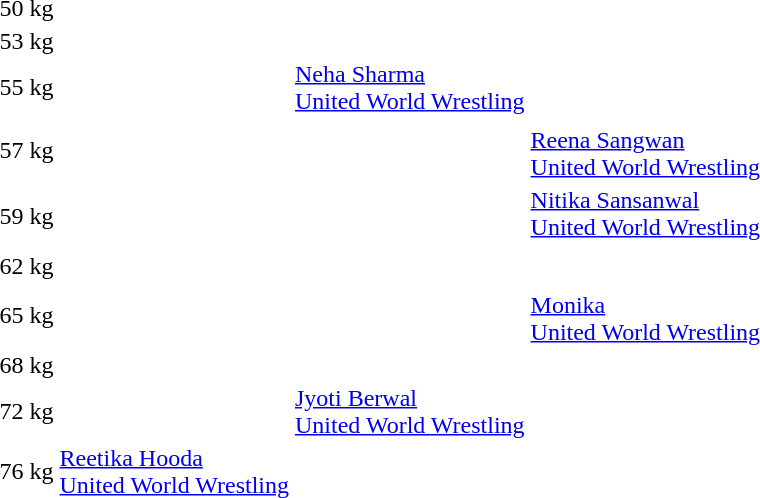<table>
<tr>
<td rowspan=2>50 kg<br></td>
<td rowspan=2></td>
<td rowspan=2></td>
<td></td>
</tr>
<tr>
<td></td>
</tr>
<tr>
<td rowspan=2>53 kg<br></td>
<td rowspan=2></td>
<td rowspan=2></td>
<td></td>
</tr>
<tr>
<td></td>
</tr>
<tr>
<td rowspan=2>55 kg<br></td>
<td rowspan=2></td>
<td rowspan=2><a href='#'>Neha Sharma</a><br><a href='#'>United World Wrestling</a></td>
<td></td>
</tr>
<tr>
<td></td>
</tr>
<tr>
<td rowspan=2>57 kg<br></td>
<td rowspan=2></td>
<td rowspan=2></td>
<td></td>
</tr>
<tr>
<td><a href='#'>Reena Sangwan</a><br><a href='#'>United World Wrestling</a></td>
</tr>
<tr>
<td rowspan=2>59 kg<br></td>
<td rowspan=2></td>
<td rowspan=2></td>
<td><a href='#'>Nitika Sansanwal</a><br><a href='#'>United World Wrestling</a></td>
</tr>
<tr>
<td></td>
</tr>
<tr>
<td rowspan=2>62 kg<br></td>
<td rowspan=2></td>
<td rowspan=2></td>
<td></td>
</tr>
<tr>
<td></td>
</tr>
<tr>
<td rowspan=2>65 kg<br></td>
<td rowspan=2></td>
<td rowspan=2></td>
<td></td>
</tr>
<tr>
<td><a href='#'>Monika</a><br><a href='#'>United World Wrestling</a></td>
</tr>
<tr>
<td rowspan=2>68 kg<br></td>
<td rowspan=2></td>
<td rowspan=2></td>
<td></td>
</tr>
<tr>
<td></td>
</tr>
<tr>
<td rowspan=2>72 kg<br></td>
<td rowspan=2></td>
<td rowspan=2><a href='#'>Jyoti Berwal</a><br><a href='#'>United World Wrestling</a></td>
<td></td>
</tr>
<tr>
<td></td>
</tr>
<tr>
<td rowspan=2>76 kg<br></td>
<td rowspan=2><a href='#'>Reetika Hooda</a><br><a href='#'>United World Wrestling</a></td>
<td rowspan=2></td>
<td></td>
</tr>
<tr>
<td></td>
</tr>
</table>
